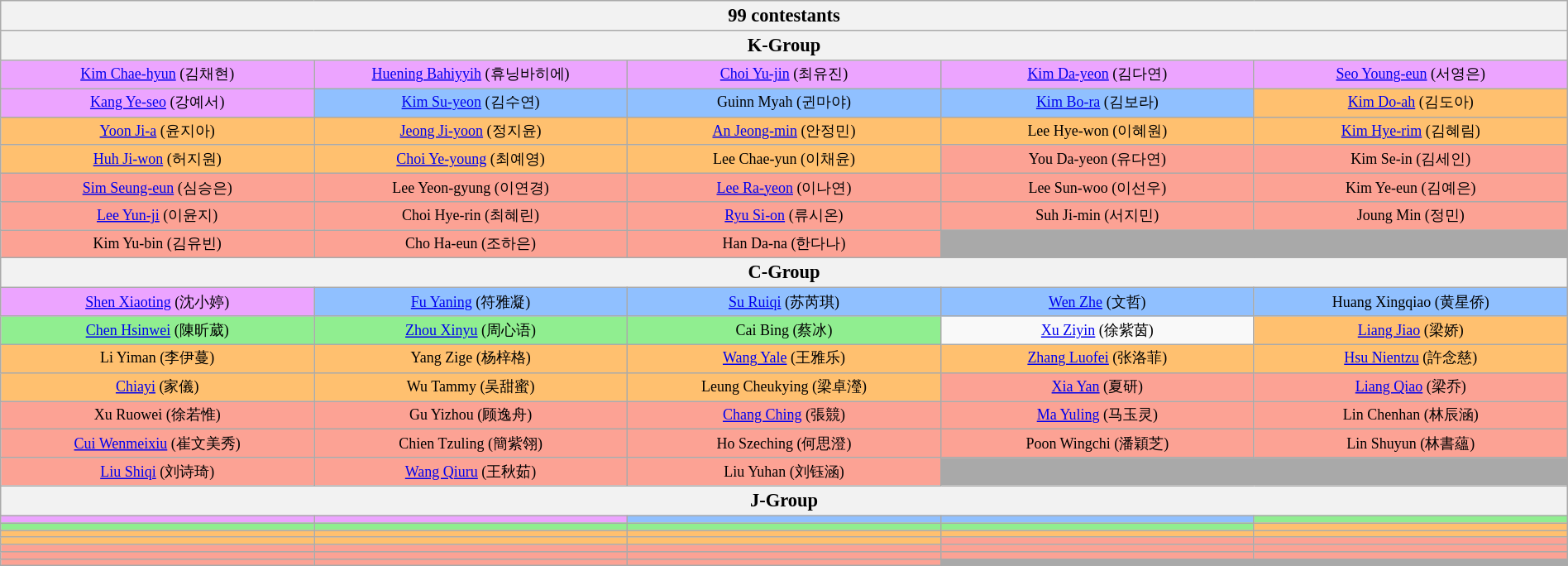<table class="wikitable" style="text-align:center; width:100%; font-size: 75%">
<tr>
<th colspan="5" scope="col" style="width:100%; font-size: 125%">99 contestants</th>
</tr>
<tr>
<th colspan="5" scope="col" style="width:100%; font-size: 125%">K-Group<br></th>
</tr>
<tr>
<td style="background:#ECA4FF" width="10%"><a href='#'>Kim Chae-hyun</a> (김채현)</td>
<td style="background:#ECA4FF" width="10%"><a href='#'>Huening Bahiyyih</a> (휴닝바히에)</td>
<td style="background:#ECA4FF" width="10%"><a href='#'>Choi Yu-jin</a> (최유진)</td>
<td style="background:#ECA4FF" width="10%"><a href='#'>Kim Da-yeon</a> (김다연)</td>
<td style="background:#ECA4FF" width="10%"><a href='#'>Seo Young-eun</a> (서영은)</td>
</tr>
<tr>
<td style="background:#ECA4FF"><a href='#'>Kang Ye-seo</a> (강예서)</td>
<td style="background:#90C0FF"><a href='#'>Kim Su-yeon</a> (김수연)</td>
<td style="background:#90C0FF">Guinn Myah (귄마야)</td>
<td style="background:#90C0FF"><a href='#'>Kim Bo-ra</a> (김보라)</td>
<td style="background:#FFC06F"><a href='#'>Kim Do-ah</a> (김도아)</td>
</tr>
<tr>
<td style="background:#FFC06F"><a href='#'>Yoon Ji-a</a> (윤지아)</td>
<td style="background:#FFC06F"><a href='#'>Jeong Ji-yoon</a> (정지윤)</td>
<td style="background:#FFC06F"><a href='#'>An Jeong-min</a> (안정민)</td>
<td style="background:#FFC06F">Lee Hye-won (이혜원)</td>
<td style="background:#FFC06F"><a href='#'>Kim Hye-rim</a> (김혜림)</td>
</tr>
<tr>
<td style="background:#FFC06F"><a href='#'>Huh Ji-won</a> (허지원)</td>
<td style="background:#FFC06F"><a href='#'>Choi Ye-young</a> (최예영)</td>
<td style="background:#FFC06F">Lee Chae-yun (이채윤)</td>
<td style="background:#FCA294">You Da-yeon (유다연)</td>
<td style="background:#FCA294">Kim Se-in (김세인)</td>
</tr>
<tr>
<td style="background:#FCA294"><a href='#'>Sim Seung-eun</a> (심승은)</td>
<td style="background:#FCA294">Lee Yeon-gyung (이연경)</td>
<td style="background:#FCA294"><a href='#'>Lee Ra-yeon</a> (이나연)</td>
<td style="background:#FCA294">Lee Sun-woo (이선우)</td>
<td style="background:#FCA294">Kim Ye-eun (김예은)</td>
</tr>
<tr>
<td style="background:#FCA294"><a href='#'>Lee Yun-ji</a> (이윤지)</td>
<td style="background:#FCA294">Choi Hye-rin (최혜린)</td>
<td style="background:#FCA294"><a href='#'>Ryu Si-on</a> (류시온)</td>
<td style="background:#FCA294">Suh Ji-min (서지민)</td>
<td style="background:#FCA294">Joung Min (정민)</td>
</tr>
<tr>
<td style="background:#FCA294">Kim Yu-bin (김유빈)</td>
<td style="background:#FCA294">Cho Ha-eun (조하은)</td>
<td style="background:#FCA294">Han Da-na (한다나)</td>
<td colspan="2" style="background:darkgray"></td>
</tr>
<tr>
<th colspan="5" scope="col" style="width:100%; font-size: 125%">C-Group<br></th>
</tr>
<tr>
<td style="background:#ECA4FF" width="10%"><a href='#'>Shen Xiaoting</a> (沈小婷)</td>
<td style="background:#90C0FF" width="10%"><a href='#'>Fu Yaning</a> (符雅凝)</td>
<td style="background:#90C0FF" width="10%"><a href='#'>Su Ruiqi</a> (苏芮琪)</td>
<td style="background:#90C0FF" width="10%"><a href='#'>Wen Zhe</a> (文哲)</td>
<td style="background:#90C0FF" width="10%">Huang Xingqiao (黄星侨)</td>
</tr>
<tr>
<td style="background:#90EE90"><a href='#'>Chen Hsinwei</a> (陳昕葳)</td>
<td style="background:#90EE90"><a href='#'>Zhou Xinyu</a> (周心语)</td>
<td style="background:#90EE90">Cai Bing (蔡冰)</td>
<td><a href='#'>Xu Ziyin</a> (徐紫茵)</td>
<td style="background:#FFC06F"><a href='#'>Liang Jiao</a> (梁娇)</td>
</tr>
<tr>
<td style="background:#FFC06F">Li Yiman (李伊蔓)</td>
<td style="background:#FFC06F">Yang Zige (杨梓格)</td>
<td style="background:#FFC06F"><a href='#'>Wang Yale</a> (王雅乐)</td>
<td style="background:#FFC06F"><a href='#'>Zhang Luofei</a> (张洛菲)</td>
<td style="background:#FFC06F"><a href='#'>Hsu Nientzu</a> (許念慈)</td>
</tr>
<tr>
<td style="background:#FFC06F"><a href='#'>Chiayi</a> (家儀)</td>
<td style="background:#FFC06F">Wu Tammy (吴甜蜜)</td>
<td style="background:#FFC06F">Leung Cheukying (梁卓瀅)</td>
<td style="background:#FCA294"><a href='#'>Xia Yan</a> (夏研)</td>
<td style="background:#FCA294"><a href='#'>Liang Qiao</a> (梁乔)</td>
</tr>
<tr>
<td style="background:#FCA294">Xu Ruowei (徐若惟)</td>
<td style="background:#FCA294">Gu Yizhou (顾逸舟)</td>
<td style="background:#FCA294"><a href='#'>Chang Ching</a> (張競)</td>
<td style="background:#FCA294"><a href='#'>Ma Yuling</a> (马玉灵)</td>
<td style="background:#FCA294">Lin Chenhan (林辰涵)</td>
</tr>
<tr>
<td style="background:#FCA294"><a href='#'>Cui Wenmeixiu</a> (崔文美秀)</td>
<td style="background:#FCA294">Chien Tzuling (簡紫翎)</td>
<td style="background:#FCA294">Ho Szeching (何思澄)</td>
<td style="background:#FCA294">Poon Wingchi (潘穎芝)</td>
<td style="background:#FCA294">Lin Shuyun (林書蘊)</td>
</tr>
<tr>
<td style="background:#FCA294"><a href='#'>Liu Shiqi</a> (刘诗琦)</td>
<td style="background:#FCA294"><a href='#'>Wang Qiuru</a> (王秋茹)</td>
<td style="background:#FCA294">Liu Yuhan (刘钰涵)</td>
<td colspan="2" style="background:darkgray"></td>
</tr>
<tr>
<th colspan="5" scope="col" style="width:100%; font-size: 125%">J-Group<br></th>
</tr>
<tr>
<td style="background:#ECA4FF" width="10%"></td>
<td style="background:#ECA4FF" width="10%"></td>
<td style="background:#90C0FF" width="10%"></td>
<td style="background:#90C0FF" width="10%"></td>
<td style="background:#90EE90" width="10%"></td>
</tr>
<tr>
<td style="background:#90EE90"></td>
<td style="background:#90EE90"></td>
<td style="background:#90EE90"></td>
<td style="background:#90EE90"></td>
<td style="background:#FFC06F"></td>
</tr>
<tr>
<td style="background:#FFC06F"></td>
<td style="background:#FFC06F"></td>
<td style="background:#FFC06F"></td>
<td style="background:#FFC06F"></td>
<td style="background:#FFC06F"></td>
</tr>
<tr>
<td style="background:#FFC06F"></td>
<td style="background:#FFC06F"></td>
<td style="background:#FFC06F"></td>
<td style="background:#FCA294"></td>
<td style="background:#FCA294"></td>
</tr>
<tr>
<td style="background:#FCA294"></td>
<td style="background:#FCA294"></td>
<td style="background:#FCA294"></td>
<td style="background:#FCA294"></td>
<td style="background:#FCA294"></td>
</tr>
<tr>
<td style="background:#FCA294"></td>
<td style="background:#FCA294"></td>
<td style="background:#FCA294"></td>
<td style="background:#FCA294"></td>
<td style="background:#FCA294"></td>
</tr>
<tr>
<td style="background:#FCA294"></td>
<td style="background:#FCA294"></td>
<td style="background:#FCA294"></td>
<td colspan="2" style="background:darkgray"></td>
</tr>
</table>
